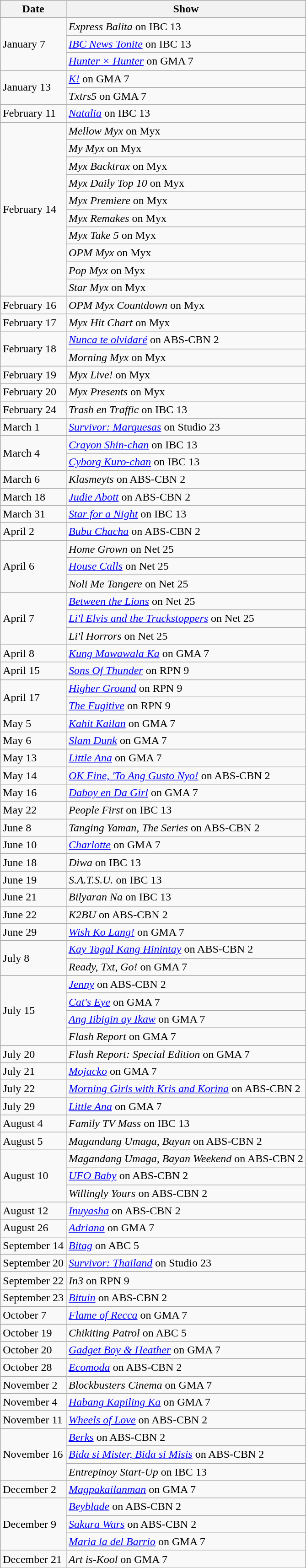<table class="wikitable">
<tr>
<th>Date</th>
<th>Show</th>
</tr>
<tr>
<td rowspan="3">January 7</td>
<td><em>Express Balita</em> on IBC 13</td>
</tr>
<tr>
<td><em><a href='#'>IBC News Tonite</a></em> on IBC 13</td>
</tr>
<tr>
<td><em><a href='#'>Hunter × Hunter</a></em> on GMA 7</td>
</tr>
<tr>
<td rowspan="2">January 13</td>
<td><em><a href='#'>K!</a></em> on GMA 7</td>
</tr>
<tr>
<td><em>Txtrs5</em> on GMA 7</td>
</tr>
<tr>
<td>February 11</td>
<td><em><a href='#'>Natalia</a></em> on IBC 13</td>
</tr>
<tr>
<td rowspan="10">February 14</td>
<td><em>Mellow Myx</em> on Myx</td>
</tr>
<tr>
<td><em>My Myx</em> on Myx</td>
</tr>
<tr>
<td><em>Myx Backtrax</em> on Myx</td>
</tr>
<tr>
<td><em>Myx Daily Top 10</em> on Myx</td>
</tr>
<tr>
<td><em>Myx Premiere</em> on Myx</td>
</tr>
<tr>
<td><em>Myx Remakes</em> on Myx</td>
</tr>
<tr>
<td><em>Myx Take 5</em> on Myx</td>
</tr>
<tr>
<td><em>OPM Myx</em> on Myx</td>
</tr>
<tr>
<td><em>Pop Myx</em> on Myx</td>
</tr>
<tr>
<td><em>Star Myx</em> on Myx</td>
</tr>
<tr>
<td>February 16</td>
<td><em>OPM Myx Countdown</em> on Myx</td>
</tr>
<tr>
<td>February 17</td>
<td><em>Myx Hit Chart</em> on Myx</td>
</tr>
<tr>
<td rowspan="2">February 18</td>
<td><em><a href='#'>Nunca te olvidaré</a></em> on ABS-CBN 2</td>
</tr>
<tr>
<td><em>Morning Myx</em> on Myx</td>
</tr>
<tr>
<td>February 19</td>
<td><em>Myx Live!</em> on Myx</td>
</tr>
<tr>
<td>February 20</td>
<td><em>Myx Presents</em> on Myx</td>
</tr>
<tr>
<td>February 24</td>
<td><em>Trash en Traffic</em> on IBC 13</td>
</tr>
<tr>
<td>March 1</td>
<td><em><a href='#'>Survivor: Marquesas</a></em> on Studio 23</td>
</tr>
<tr>
<td rowspan="2">March 4</td>
<td><em><a href='#'>Crayon Shin-chan</a></em> on IBC 13</td>
</tr>
<tr>
<td><em><a href='#'>Cyborg Kuro-chan</a></em> on IBC 13</td>
</tr>
<tr>
<td>March 6</td>
<td><em>Klasmeyts</em> on ABS-CBN 2</td>
</tr>
<tr>
<td>March 18</td>
<td><em><a href='#'>Judie Abott</a></em> on ABS-CBN 2</td>
</tr>
<tr>
<td>March 31</td>
<td><em><a href='#'>Star for a Night</a></em> on IBC 13</td>
</tr>
<tr>
<td>April 2</td>
<td><em><a href='#'>Bubu Chacha</a></em> on ABS-CBN 2</td>
</tr>
<tr>
<td rowspan="3">April 6</td>
<td><em>Home Grown</em> on Net 25</td>
</tr>
<tr>
<td><em><a href='#'>House Calls</a></em> on Net 25</td>
</tr>
<tr>
<td><em>Noli Me Tangere</em> on Net 25</td>
</tr>
<tr>
<td rowspan="3">April 7</td>
<td><em><a href='#'>Between the Lions</a></em> on Net 25</td>
</tr>
<tr>
<td><em><a href='#'>Li'l Elvis and the Truckstoppers</a></em> on Net 25</td>
</tr>
<tr>
<td><em>Li'l Horrors</em> on Net 25</td>
</tr>
<tr>
<td>April 8</td>
<td><em><a href='#'>Kung Mawawala Ka</a></em> on GMA 7</td>
</tr>
<tr>
<td>April 15</td>
<td><em><a href='#'>Sons Of Thunder</a></em> on RPN 9</td>
</tr>
<tr>
<td rowspan="2">April 17</td>
<td><em><a href='#'>Higher Ground</a></em> on RPN 9</td>
</tr>
<tr>
<td><em><a href='#'>The Fugitive</a></em> on RPN 9</td>
</tr>
<tr>
<td>May 5</td>
<td><em><a href='#'>Kahit Kailan</a></em> on GMA 7</td>
</tr>
<tr>
<td>May 6</td>
<td><em><a href='#'>Slam Dunk</a></em> on GMA 7</td>
</tr>
<tr>
<td>May 13</td>
<td><em><a href='#'>Little Ana</a></em> on GMA 7</td>
</tr>
<tr>
<td>May 14</td>
<td><em><a href='#'>OK Fine, 'To Ang Gusto Nyo!</a></em> on ABS-CBN 2</td>
</tr>
<tr>
<td>May 16</td>
<td><em><a href='#'>Daboy en Da Girl</a></em> on GMA 7</td>
</tr>
<tr>
<td>May 22</td>
<td><em>People First</em> on IBC 13</td>
</tr>
<tr>
<td>June 8</td>
<td><em>Tanging Yaman, The Series</em> on ABS-CBN 2</td>
</tr>
<tr>
<td>June 10</td>
<td><em><a href='#'>Charlotte</a></em> on GMA 7</td>
</tr>
<tr>
<td>June 18</td>
<td><em>Diwa</em> on IBC 13</td>
</tr>
<tr>
<td>June 19</td>
<td><em>S.A.T.S.U.</em> on IBC 13</td>
</tr>
<tr>
<td>June 21</td>
<td><em>Bilyaran Na</em> on IBC 13</td>
</tr>
<tr>
<td>June 22</td>
<td><em>K2BU</em> on ABS-CBN 2</td>
</tr>
<tr>
<td>June 29</td>
<td><em><a href='#'>Wish Ko Lang!</a></em> on GMA 7</td>
</tr>
<tr>
<td rowspan="2">July 8</td>
<td><em><a href='#'>Kay Tagal Kang Hinintay</a></em> on ABS-CBN 2</td>
</tr>
<tr>
<td><em>Ready, Txt, Go!</em> on GMA 7</td>
</tr>
<tr>
<td rowspan="4">July 15</td>
<td><em><a href='#'>Jenny</a></em> on ABS-CBN 2</td>
</tr>
<tr>
<td><em><a href='#'>Cat's Eye</a></em> on GMA 7</td>
</tr>
<tr>
<td><em><a href='#'>Ang Iibigin ay Ikaw</a></em> on GMA 7</td>
</tr>
<tr>
<td><em>Flash Report</em> on GMA 7</td>
</tr>
<tr>
<td>July 20</td>
<td><em>Flash Report: Special Edition</em> on GMA 7</td>
</tr>
<tr>
<td>July 21</td>
<td><em><a href='#'>Mojacko</a></em> on GMA 7</td>
</tr>
<tr>
<td>July 22</td>
<td><em><a href='#'>Morning Girls with Kris and Korina</a></em> on ABS-CBN 2</td>
</tr>
<tr>
<td>July 29</td>
<td><em><a href='#'>Little Ana</a></em> on GMA 7</td>
</tr>
<tr>
<td>August 4</td>
<td><em>Family TV Mass</em> on IBC 13</td>
</tr>
<tr>
<td>August 5</td>
<td><em>Magandang Umaga, Bayan</em> on ABS-CBN 2</td>
</tr>
<tr>
<td rowspan="3">August 10</td>
<td><em>Magandang Umaga, Bayan Weekend</em> on ABS-CBN 2</td>
</tr>
<tr>
<td><em><a href='#'>UFO Baby</a></em> on ABS-CBN 2</td>
</tr>
<tr>
<td><em>Willingly Yours</em> on ABS-CBN 2</td>
</tr>
<tr>
<td>August 12</td>
<td><em><a href='#'>Inuyasha</a></em> on ABS-CBN 2</td>
</tr>
<tr>
<td>August 26</td>
<td><em><a href='#'>Adriana</a></em> on GMA 7</td>
</tr>
<tr>
<td>September 14</td>
<td><em><a href='#'>Bitag</a></em> on ABC 5</td>
</tr>
<tr>
<td>September 20</td>
<td><em><a href='#'>Survivor: Thailand</a></em> on Studio 23</td>
</tr>
<tr>
<td>September 22</td>
<td><em>In3</em> on RPN 9</td>
</tr>
<tr>
<td>September 23</td>
<td><em><a href='#'>Bituin</a></em> on ABS-CBN 2</td>
</tr>
<tr>
<td>October 7</td>
<td><em><a href='#'>Flame of Recca</a></em> on GMA 7</td>
</tr>
<tr>
<td>October 19</td>
<td><em>Chikiting Patrol</em> on ABC 5</td>
</tr>
<tr>
<td>October 20</td>
<td><em><a href='#'>Gadget Boy & Heather</a></em> on GMA 7</td>
</tr>
<tr>
<td>October 28</td>
<td><em><a href='#'>Ecomoda</a></em> on ABS-CBN 2</td>
</tr>
<tr>
<td>November 2</td>
<td><em>Blockbusters Cinema</em> on GMA 7</td>
</tr>
<tr>
<td>November 4</td>
<td><em><a href='#'>Habang Kapiling Ka</a></em> on GMA 7</td>
</tr>
<tr>
<td>November 11</td>
<td><em><a href='#'>Wheels of Love</a></em> on ABS-CBN 2</td>
</tr>
<tr>
<td rowspan="3">November 16</td>
<td><em><a href='#'>Berks</a></em> on ABS-CBN 2</td>
</tr>
<tr>
<td><em><a href='#'>Bida si Mister, Bida si Misis</a></em> on ABS-CBN 2</td>
</tr>
<tr>
<td><em>Entrepinoy Start-Up</em> on IBC 13</td>
</tr>
<tr>
<td>December 2</td>
<td><em><a href='#'>Magpakailanman</a></em> on GMA 7</td>
</tr>
<tr>
<td rowspan="3">December 9</td>
<td><em><a href='#'>Beyblade</a></em> on ABS-CBN 2</td>
</tr>
<tr>
<td><em><a href='#'>Sakura Wars</a></em> on ABS-CBN 2</td>
</tr>
<tr>
<td><em><a href='#'>Maria la del Barrio</a></em> on GMA 7</td>
</tr>
<tr>
<td>December 21</td>
<td><em>Art is-Kool</em> on GMA 7</td>
</tr>
</table>
